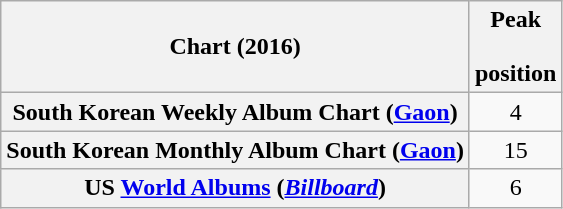<table class="wikitable sortable plainrowheaders" style="text-align:center">
<tr>
<th>Chart (2016)</th>
<th>Peak<br><br>position</th>
</tr>
<tr>
<th scope="row">South Korean Weekly Album Chart (<a href='#'>Gaon</a>)</th>
<td>4</td>
</tr>
<tr>
<th scope="row">South Korean Monthly Album Chart (<a href='#'>Gaon</a>)</th>
<td>15</td>
</tr>
<tr>
<th scope="row">US <a href='#'>World Albums</a> (<em><a href='#'>Billboard</a></em>)</th>
<td>6</td>
</tr>
</table>
